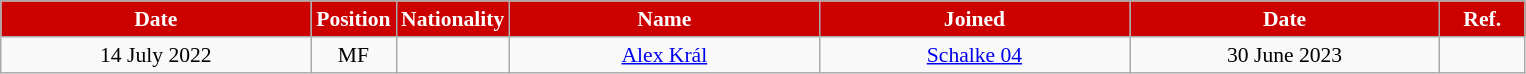<table class="wikitable"  style="text-align:center; font-size:90%; ">
<tr>
<th style="background:#CD0000; color:white; width:200px;">Date</th>
<th style="background:#CD0000; color:white; width:50px;">Position</th>
<th style="background:#CD0000; color:white; width:50px;">Nationality</th>
<th style="background:#CD0000; color:white; width:200px;">Name</th>
<th style="background:#CD0000; color:white; width:200px;">Joined</th>
<th style="background:#CD0000; color:white; width:200px;">Date</th>
<th style="background:#CD0000; color:white; width:50px;">Ref.</th>
</tr>
<tr>
<td>14 July 2022</td>
<td>MF</td>
<td></td>
<td><a href='#'>Alex Král</a></td>
<td><a href='#'>Schalke 04</a></td>
<td>30 June 2023</td>
<td></td>
</tr>
</table>
